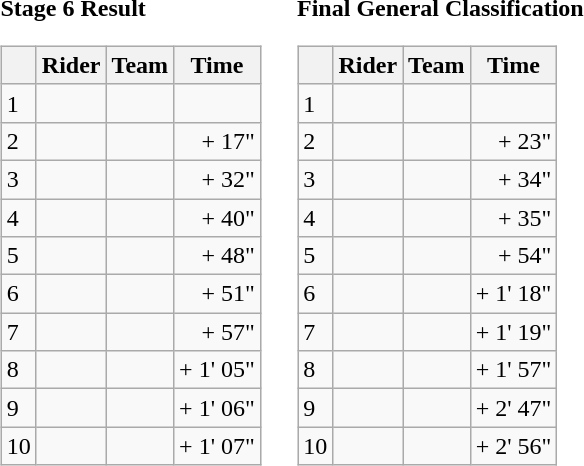<table>
<tr>
<td><strong>Stage 6 Result</strong><br><table class="wikitable">
<tr>
<th></th>
<th>Rider</th>
<th>Team</th>
<th>Time</th>
</tr>
<tr>
<td>1</td>
<td></td>
<td></td>
<td align="right"></td>
</tr>
<tr>
<td>2</td>
<td></td>
<td></td>
<td align="right">+ 17"</td>
</tr>
<tr>
<td>3</td>
<td></td>
<td></td>
<td align="right">+ 32"</td>
</tr>
<tr>
<td>4</td>
<td></td>
<td></td>
<td align="right">+ 40"</td>
</tr>
<tr>
<td>5</td>
<td></td>
<td></td>
<td align="right">+ 48"</td>
</tr>
<tr>
<td>6</td>
<td></td>
<td></td>
<td align="right">+ 51"</td>
</tr>
<tr>
<td>7</td>
<td> </td>
<td></td>
<td align="right">+ 57"</td>
</tr>
<tr>
<td>8</td>
<td></td>
<td></td>
<td align="right">+ 1' 05"</td>
</tr>
<tr>
<td>9</td>
<td></td>
<td></td>
<td align="right">+ 1' 06"</td>
</tr>
<tr>
<td>10</td>
<td></td>
<td></td>
<td align="right">+ 1' 07"</td>
</tr>
</table>
</td>
<td></td>
<td><strong>Final General Classification</strong><br><table class="wikitable">
<tr>
<th></th>
<th>Rider</th>
<th>Team</th>
<th>Time</th>
</tr>
<tr>
<td>1</td>
<td> </td>
<td></td>
<td align="right"></td>
</tr>
<tr>
<td>2</td>
<td></td>
<td></td>
<td align="right">+ 23"</td>
</tr>
<tr>
<td>3</td>
<td></td>
<td></td>
<td align="right">+ 34"</td>
</tr>
<tr>
<td>4</td>
<td></td>
<td></td>
<td align="right">+ 35"</td>
</tr>
<tr>
<td>5</td>
<td></td>
<td></td>
<td align="right">+ 54"</td>
</tr>
<tr>
<td>6</td>
<td></td>
<td></td>
<td align="right">+ 1' 18"</td>
</tr>
<tr>
<td>7</td>
<td></td>
<td></td>
<td align="right">+ 1' 19"</td>
</tr>
<tr>
<td>8</td>
<td></td>
<td></td>
<td align="right">+ 1' 57"</td>
</tr>
<tr>
<td>9</td>
<td></td>
<td></td>
<td align="right">+ 2' 47"</td>
</tr>
<tr>
<td>10</td>
<td></td>
<td></td>
<td align="right">+ 2' 56"</td>
</tr>
</table>
</td>
</tr>
</table>
